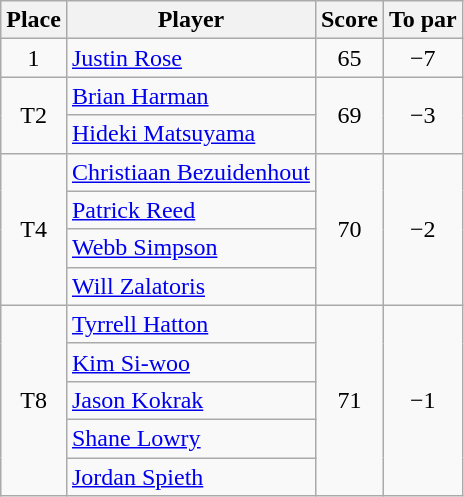<table class="wikitable">
<tr>
<th>Place</th>
<th>Player</th>
<th>Score</th>
<th>To par</th>
</tr>
<tr>
<td align=center>1</td>
<td> <a href='#'>Justin Rose</a></td>
<td align=center>65</td>
<td align=center>−7</td>
</tr>
<tr>
<td rowspan=2 align=center>T2</td>
<td> <a href='#'>Brian Harman</a></td>
<td rowspan=2 align=center>69</td>
<td rowspan=2 align=center>−3</td>
</tr>
<tr>
<td> <a href='#'>Hideki Matsuyama</a></td>
</tr>
<tr>
<td rowspan=4 align=center>T4</td>
<td>  <a href='#'>Christiaan Bezuidenhout</a></td>
<td rowspan=4 align=center>70</td>
<td rowspan=4 align=center>−2</td>
</tr>
<tr>
<td> <a href='#'>Patrick Reed</a></td>
</tr>
<tr>
<td> <a href='#'>Webb Simpson</a></td>
</tr>
<tr>
<td> <a href='#'>Will Zalatoris</a></td>
</tr>
<tr>
<td rowspan=5 align=center>T8</td>
<td> <a href='#'>Tyrrell Hatton</a></td>
<td rowspan=5 align=center>71</td>
<td rowspan=5 align=center>−1</td>
</tr>
<tr>
<td> <a href='#'>Kim Si-woo</a></td>
</tr>
<tr>
<td> <a href='#'>Jason Kokrak</a></td>
</tr>
<tr>
<td> <a href='#'>Shane Lowry</a></td>
</tr>
<tr>
<td> <a href='#'>Jordan Spieth</a></td>
</tr>
</table>
